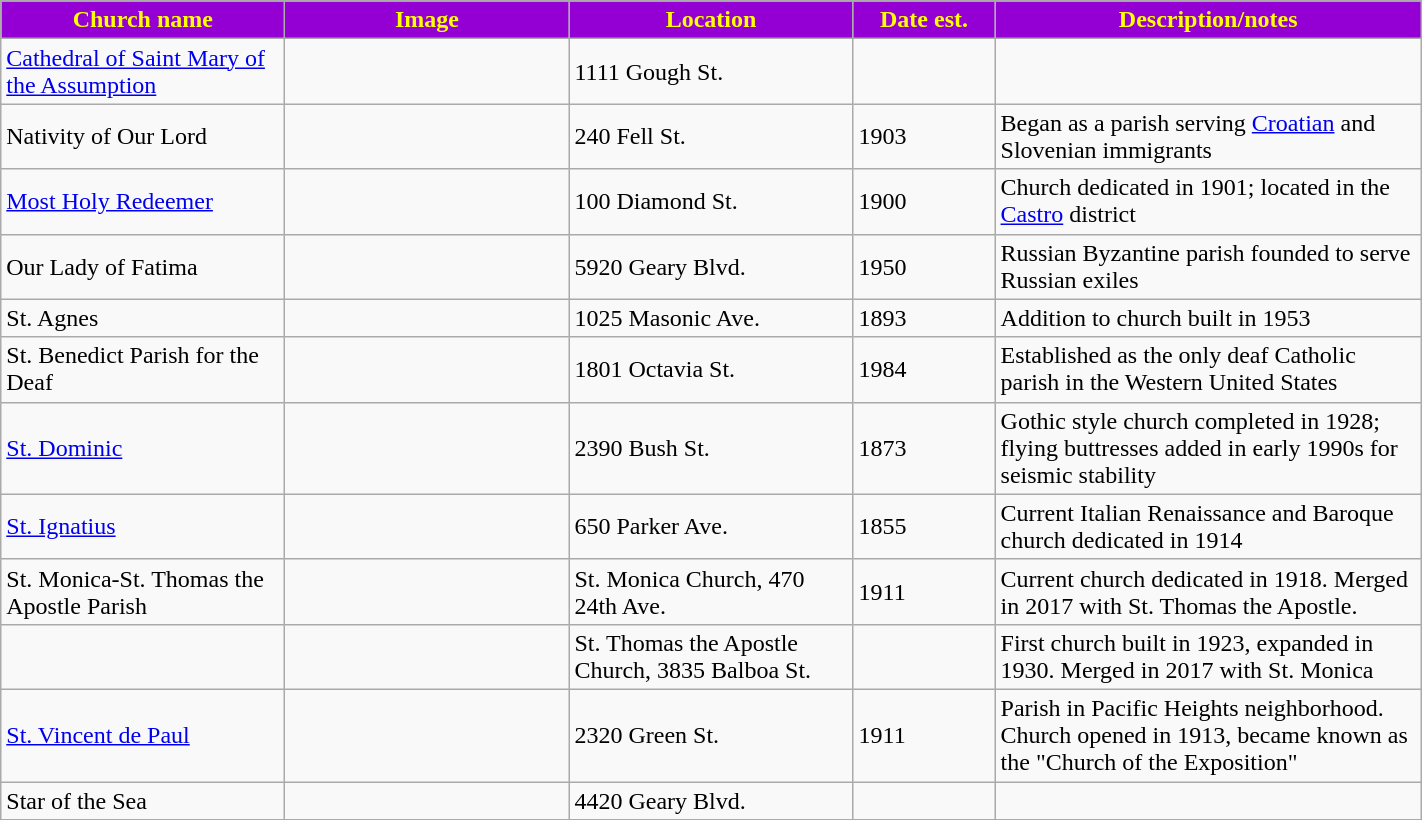<table class="wikitable sortable" style="width:75%">
<tr>
<th style="background:darkviolet; color:yellow;" width="20%"><strong>Church name</strong></th>
<th style="background:darkviolet; color:yellow;" width="20%"><strong>Image</strong></th>
<th style="background:darkviolet; color:yellow;" width="20%"><strong>Location</strong></th>
<th style="background:darkviolet; color:yellow;" width="10%"><strong>Date est.</strong></th>
<th style="background:darkviolet; color:yellow;" width="30%"><strong>Description/notes</strong></th>
</tr>
<tr>
<td><a href='#'>Cathedral of Saint Mary of the Assumption</a></td>
<td></td>
<td>1111 Gough St.</td>
<td></td>
<td></td>
</tr>
<tr>
<td>Nativity of Our Lord</td>
<td></td>
<td>240 Fell St.</td>
<td>1903</td>
<td>Began as a parish serving <a href='#'>Croatian</a> and Slovenian immigrants</td>
</tr>
<tr>
<td><a href='#'>Most Holy Redeemer</a></td>
<td></td>
<td>100 Diamond St.</td>
<td>1900</td>
<td>Church dedicated in 1901; located in the <a href='#'>Castro</a> district</td>
</tr>
<tr>
<td>Our Lady of Fatima</td>
<td></td>
<td>5920 Geary Blvd.</td>
<td>1950</td>
<td>Russian Byzantine parish founded to serve Russian exiles</td>
</tr>
<tr>
<td>St. Agnes</td>
<td></td>
<td>1025 Masonic Ave.</td>
<td>1893</td>
<td>Addition to church built in 1953</td>
</tr>
<tr>
<td>St. Benedict Parish for the Deaf</td>
<td></td>
<td>1801 Octavia St.</td>
<td>1984</td>
<td>Established as the only deaf Catholic parish in the Western United States</td>
</tr>
<tr>
<td><a href='#'>St. Dominic</a></td>
<td></td>
<td>2390 Bush St.</td>
<td>1873</td>
<td>Gothic style church completed in 1928; flying buttresses added in early 1990s for seismic stability</td>
</tr>
<tr>
<td><a href='#'>St. Ignatius</a></td>
<td></td>
<td>650 Parker Ave.</td>
<td>1855</td>
<td>Current Italian Renaissance and Baroque church dedicated in 1914</td>
</tr>
<tr>
<td>St. Monica-St. Thomas the Apostle Parish</td>
<td></td>
<td>St. Monica Church, 470 24th Ave.</td>
<td>1911</td>
<td>Current church dedicated in 1918. Merged in 2017 with St. Thomas the Apostle.</td>
</tr>
<tr>
<td></td>
<td></td>
<td>St. Thomas the Apostle Church, 3835 Balboa St.</td>
<td></td>
<td>First church built in 1923, expanded in 1930. Merged in 2017 with St. Monica</td>
</tr>
<tr>
<td><a href='#'>St. Vincent de Paul</a></td>
<td></td>
<td>2320 Green St.</td>
<td>1911</td>
<td>Parish in Pacific Heights neighborhood. Church opened in 1913, became known as the "Church of the Exposition"</td>
</tr>
<tr>
<td>Star of the Sea</td>
<td></td>
<td>4420 Geary Blvd.</td>
<td></td>
<td></td>
</tr>
</table>
